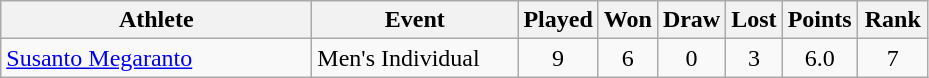<table class=wikitable style="text-align:center">
<tr>
<th width=200>Athlete</th>
<th width=130>Event</th>
<th width=30>Played</th>
<th width=30>Won</th>
<th width=30>Draw</th>
<th width=30>Lost</th>
<th width=30>Points</th>
<th width=40>Rank</th>
</tr>
<tr>
<td style="text-align:left"><a href='#'>Susanto Megaranto</a></td>
<td align="left">Men's Individual</td>
<td>9</td>
<td>6</td>
<td>0</td>
<td>3</td>
<td>6.0</td>
<td>7</td>
</tr>
</table>
